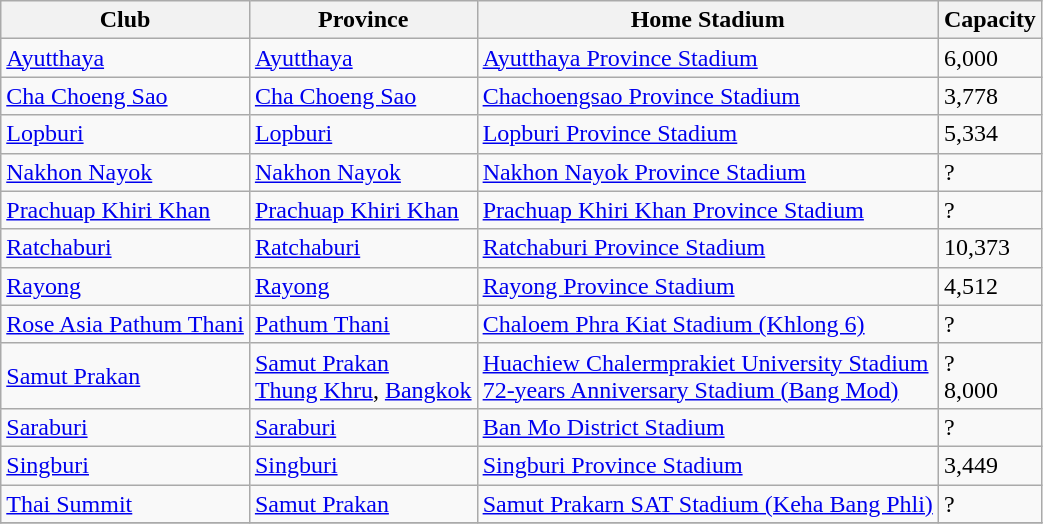<table class="wikitable">
<tr>
<th>Club</th>
<th>Province</th>
<th>Home Stadium</th>
<th>Capacity</th>
</tr>
<tr>
<td><a href='#'>Ayutthaya</a></td>
<td><a href='#'>Ayutthaya</a></td>
<td><a href='#'>Ayutthaya Province Stadium</a></td>
<td>6,000</td>
</tr>
<tr>
<td><a href='#'>Cha Choeng Sao</a></td>
<td><a href='#'>Cha Choeng Sao</a></td>
<td><a href='#'>Chachoengsao Province Stadium</a></td>
<td>3,778</td>
</tr>
<tr>
<td><a href='#'>Lopburi</a></td>
<td><a href='#'>Lopburi</a></td>
<td><a href='#'>Lopburi Province Stadium</a></td>
<td>5,334</td>
</tr>
<tr>
<td><a href='#'>Nakhon Nayok</a></td>
<td><a href='#'>Nakhon Nayok</a></td>
<td><a href='#'>Nakhon Nayok Province Stadium</a></td>
<td>?</td>
</tr>
<tr>
<td><a href='#'>Prachuap Khiri Khan</a></td>
<td><a href='#'>Prachuap Khiri Khan</a></td>
<td><a href='#'>Prachuap Khiri Khan Province Stadium</a></td>
<td>?</td>
</tr>
<tr>
<td><a href='#'>Ratchaburi</a></td>
<td><a href='#'>Ratchaburi</a></td>
<td><a href='#'>Ratchaburi Province Stadium</a></td>
<td>10,373</td>
</tr>
<tr>
<td><a href='#'>Rayong</a></td>
<td><a href='#'>Rayong</a></td>
<td><a href='#'>Rayong Province Stadium</a></td>
<td>4,512</td>
</tr>
<tr>
<td><a href='#'>Rose Asia Pathum Thani</a></td>
<td><a href='#'>Pathum Thani</a></td>
<td><a href='#'>Chaloem Phra Kiat Stadium (Khlong 6)</a></td>
<td>?</td>
</tr>
<tr>
<td><a href='#'>Samut Prakan</a></td>
<td><a href='#'>Samut Prakan</a><br><a href='#'>Thung Khru</a>, <a href='#'>Bangkok</a></td>
<td><a href='#'>Huachiew Chalermprakiet University Stadium</a><br><a href='#'>72-years Anniversary Stadium (Bang Mod)</a></td>
<td>?<br>8,000</td>
</tr>
<tr>
<td><a href='#'>Saraburi</a></td>
<td><a href='#'>Saraburi</a></td>
<td><a href='#'>Ban Mo District Stadium</a></td>
<td>?</td>
</tr>
<tr>
<td><a href='#'>Singburi</a></td>
<td><a href='#'>Singburi</a></td>
<td><a href='#'>Singburi Province Stadium</a></td>
<td>3,449</td>
</tr>
<tr>
<td><a href='#'>Thai Summit</a></td>
<td><a href='#'>Samut Prakan</a></td>
<td><a href='#'>Samut Prakarn SAT Stadium (Keha Bang Phli)</a></td>
<td>?</td>
</tr>
<tr>
</tr>
</table>
